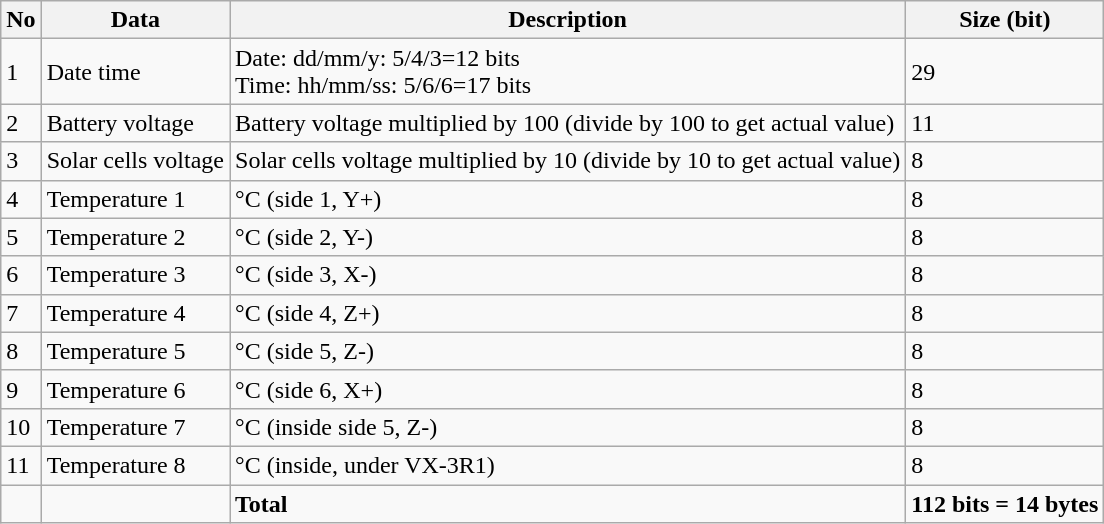<table class="wikitable">
<tr>
<th>No</th>
<th>Data</th>
<th>Description</th>
<th>Size (bit)</th>
</tr>
<tr>
<td>1</td>
<td>Date time</td>
<td>Date: dd/mm/y: 5/4/3=12 bits <br>Time: hh/mm/ss: 5/6/6=17 bits</td>
<td>29</td>
</tr>
<tr>
<td>2</td>
<td>Battery voltage</td>
<td>Battery voltage multiplied by 100 (divide by 100 to get actual value)</td>
<td>11</td>
</tr>
<tr>
<td>3</td>
<td>Solar cells voltage</td>
<td>Solar cells voltage multiplied by 10 (divide by 10 to get actual value)</td>
<td>8</td>
</tr>
<tr>
<td>4</td>
<td>Temperature 1</td>
<td>°C (side 1, Y+)</td>
<td>8</td>
</tr>
<tr>
<td>5</td>
<td>Temperature 2</td>
<td>°C (side 2, Y-)</td>
<td>8</td>
</tr>
<tr>
<td>6</td>
<td>Temperature 3</td>
<td>°C (side 3, X-)</td>
<td>8</td>
</tr>
<tr>
<td>7</td>
<td>Temperature 4</td>
<td>°C (side 4, Z+)</td>
<td>8</td>
</tr>
<tr>
<td>8</td>
<td>Temperature 5</td>
<td>°C (side 5, Z-)</td>
<td>8</td>
</tr>
<tr>
<td>9</td>
<td>Temperature 6</td>
<td>°C (side 6, X+)</td>
<td>8</td>
</tr>
<tr>
<td>10</td>
<td>Temperature 7</td>
<td>°C (inside side 5, Z-)</td>
<td>8</td>
</tr>
<tr>
<td>11</td>
<td>Temperature 8</td>
<td>°C (inside, under VX-3R1)</td>
<td>8</td>
</tr>
<tr>
<td></td>
<td></td>
<td><strong>Total</strong></td>
<td><strong>112 bits = 14 bytes</strong></td>
</tr>
</table>
